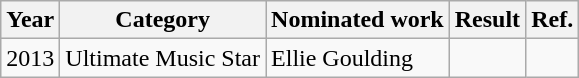<table class="wikitable">
<tr>
<th>Year</th>
<th>Category</th>
<th>Nominated work</th>
<th>Result</th>
<th>Ref.</th>
</tr>
<tr>
<td>2013</td>
<td>Ultimate Music Star</td>
<td>Ellie Goulding</td>
<td></td>
<td></td>
</tr>
</table>
